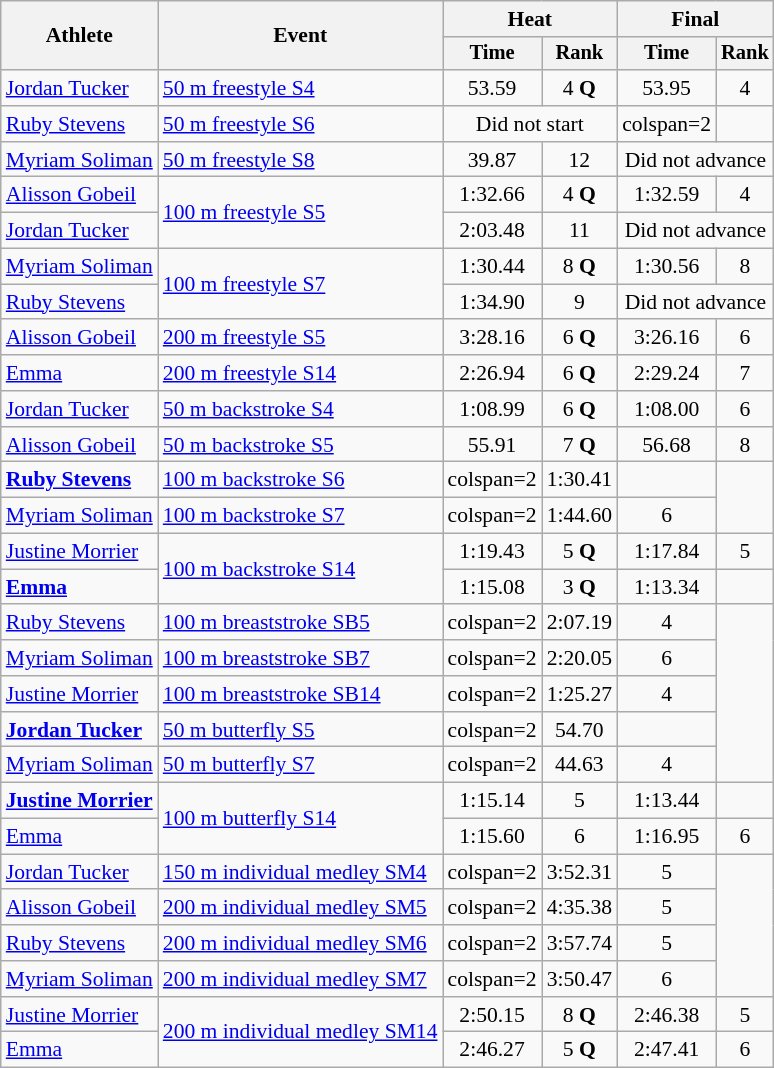<table class=wikitable style=font-size:90%;text-align:center>
<tr>
<th rowspan=2>Athlete</th>
<th rowspan=2>Event</th>
<th colspan=2>Heat</th>
<th colspan=2>Final</th>
</tr>
<tr style=font-size:95%>
<th>Time</th>
<th>Rank</th>
<th>Time</th>
<th>Rank</th>
</tr>
<tr align=center>
<td align=left><a href='#'>Jordan Tucker</a></td>
<td align=left><a href='#'>50 m freestyle S4</a></td>
<td>53.59</td>
<td>4 <strong>Q</strong></td>
<td>53.95</td>
<td>4</td>
</tr>
<tr align=center>
<td align=left><a href='#'>Ruby Stevens</a></td>
<td align=left><a href='#'>50 m freestyle S6</a></td>
<td colspan=2>Did not start</td>
<td>colspan=2 </td>
</tr>
<tr align=center>
<td align=left><a href='#'>Myriam Soliman</a></td>
<td align=left><a href='#'>50 m freestyle S8</a></td>
<td>39.87</td>
<td>12</td>
<td colspan=2>Did not advance</td>
</tr>
<tr align=center>
<td align=left><a href='#'>Alisson Gobeil</a></td>
<td align=left rowspan=2><a href='#'>100 m freestyle S5</a></td>
<td>1:32.66</td>
<td>4 <strong>Q</strong></td>
<td>1:32.59</td>
<td>4</td>
</tr>
<tr align=center>
<td align=left><a href='#'>Jordan Tucker</a></td>
<td>2:03.48</td>
<td>11</td>
<td colspan=2>Did not advance</td>
</tr>
<tr align=center>
<td align=left><a href='#'>Myriam Soliman</a></td>
<td align=left rowspan=2><a href='#'>100 m freestyle S7</a></td>
<td>1:30.44</td>
<td>8 <strong>Q</strong></td>
<td>1:30.56</td>
<td>8</td>
</tr>
<tr align=center>
<td align=left><a href='#'>Ruby Stevens</a></td>
<td>1:34.90</td>
<td>9</td>
<td colspan=2>Did not advance</td>
</tr>
<tr align=center>
<td align=left><a href='#'>Alisson Gobeil</a></td>
<td align=left><a href='#'>200 m freestyle S5</a></td>
<td>3:28.16</td>
<td>6 <strong>Q</strong></td>
<td>3:26.16</td>
<td>6</td>
</tr>
<tr align=center>
<td align=left><a href='#'>Emma </a></td>
<td align=left><a href='#'>200 m freestyle S14</a></td>
<td>2:26.94</td>
<td>6 <strong>Q</strong></td>
<td>2:29.24</td>
<td>7</td>
</tr>
<tr align=center>
<td align=left><a href='#'>Jordan Tucker</a></td>
<td align=left><a href='#'>50 m backstroke S4</a></td>
<td>1:08.99</td>
<td>6 <strong>Q</strong></td>
<td>1:08.00</td>
<td>6</td>
</tr>
<tr align=center>
<td align=left><a href='#'>Alisson Gobeil</a></td>
<td align=left><a href='#'>50 m backstroke S5</a></td>
<td>55.91</td>
<td>7 <strong>Q</strong></td>
<td>56.68</td>
<td>8</td>
</tr>
<tr align=center>
<td align=left><strong><a href='#'>Ruby Stevens</a></strong></td>
<td align=left><a href='#'>100 m backstroke S6</a></td>
<td>colspan=2 </td>
<td>1:30.41</td>
<td></td>
</tr>
<tr align=center>
<td align=left><a href='#'>Myriam Soliman</a></td>
<td align=left><a href='#'>100 m backstroke S7</a></td>
<td>colspan=2 </td>
<td>1:44.60</td>
<td>6</td>
</tr>
<tr align=center>
<td align=left><a href='#'>Justine Morrier</a></td>
<td align=left rowspan=2><a href='#'>100 m backstroke S14</a></td>
<td>1:19.43</td>
<td>5 <strong>Q</strong></td>
<td>1:17.84</td>
<td>5</td>
</tr>
<tr align=center>
<td align=left><strong><a href='#'>Emma </a></strong></td>
<td>1:15.08</td>
<td>3 <strong>Q</strong></td>
<td>1:13.34</td>
<td></td>
</tr>
<tr align=center>
<td align=left><a href='#'>Ruby Stevens</a></td>
<td align=left><a href='#'>100 m breaststroke SB5</a></td>
<td>colspan=2 </td>
<td>2:07.19</td>
<td>4</td>
</tr>
<tr align=center>
<td align=left><a href='#'>Myriam Soliman</a></td>
<td align=left><a href='#'>100 m breaststroke SB7</a></td>
<td>colspan=2 </td>
<td>2:20.05</td>
<td>6</td>
</tr>
<tr align=center>
<td align=left><a href='#'>Justine Morrier</a></td>
<td align=left><a href='#'>100 m breaststroke SB14</a></td>
<td>colspan=2 </td>
<td>1:25.27</td>
<td>4</td>
</tr>
<tr align=center>
<td align=left><strong><a href='#'>Jordan Tucker</a></strong></td>
<td align=left><a href='#'>50 m butterfly S5</a></td>
<td>colspan=2 </td>
<td>54.70</td>
<td></td>
</tr>
<tr align=center>
<td align=left><a href='#'>Myriam Soliman</a></td>
<td align=left><a href='#'>50 m butterfly S7</a></td>
<td>colspan=2 </td>
<td>44.63</td>
<td>4</td>
</tr>
<tr align=center>
<td align=left><strong><a href='#'>Justine Morrier</a></strong></td>
<td align=left rowspan=2><a href='#'>100 m butterfly S14</a></td>
<td>1:15.14</td>
<td>5</td>
<td>1:13.44</td>
<td></td>
</tr>
<tr align=center>
<td align=left><a href='#'>Emma </a></td>
<td>1:15.60</td>
<td>6</td>
<td>1:16.95</td>
<td>6</td>
</tr>
<tr align=center>
<td align=left><a href='#'>Jordan Tucker</a></td>
<td align=left><a href='#'>150 m individual medley SM4</a></td>
<td>colspan=2 </td>
<td>3:52.31</td>
<td>5</td>
</tr>
<tr align=center>
<td align=left><a href='#'>Alisson Gobeil</a></td>
<td align=left><a href='#'>200 m individual medley SM5</a></td>
<td>colspan=2 </td>
<td>4:35.38</td>
<td>5</td>
</tr>
<tr align=center>
<td align=left><a href='#'>Ruby Stevens</a></td>
<td align=left><a href='#'>200 m individual medley SM6</a></td>
<td>colspan=2 </td>
<td>3:57.74</td>
<td>5</td>
</tr>
<tr align=center>
<td align=left><a href='#'>Myriam Soliman</a></td>
<td align=left><a href='#'>200 m individual medley SM7</a></td>
<td>colspan=2 </td>
<td>3:50.47</td>
<td>6</td>
</tr>
<tr align=center>
<td align=left><a href='#'>Justine Morrier</a></td>
<td align=left rowspan=2><a href='#'>200 m individual medley SM14</a></td>
<td>2:50.15</td>
<td>8 <strong>Q</strong></td>
<td>2:46.38</td>
<td>5</td>
</tr>
<tr align=center>
<td align=left><a href='#'>Emma </a></td>
<td>2:46.27</td>
<td>5 <strong>Q</strong></td>
<td>2:47.41</td>
<td>6</td>
</tr>
</table>
